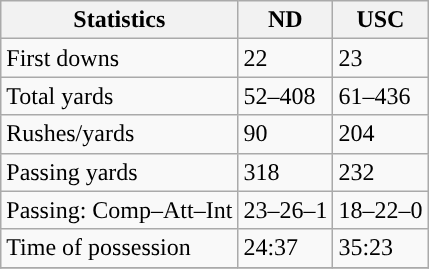<table class="wikitable" style="float: left;">
<tr>
<th>Statistics</th>
<th>ND</th>
<th>USC</th>
</tr>
<tr>
<td>First downs</td>
<td>22</td>
<td>23</td>
</tr>
<tr>
<td>Total yards</td>
<td>52–408</td>
<td>61–436</td>
</tr>
<tr>
<td>Rushes/yards</td>
<td>90</td>
<td>204</td>
</tr>
<tr>
<td>Passing yards</td>
<td>318</td>
<td>232</td>
</tr>
<tr>
<td>Passing: Comp–Att–Int</td>
<td>23–26–1</td>
<td>18–22–0</td>
</tr>
<tr>
<td>Time of possession</td>
<td>24:37</td>
<td>35:23</td>
</tr>
<tr>
</tr>
</table>
